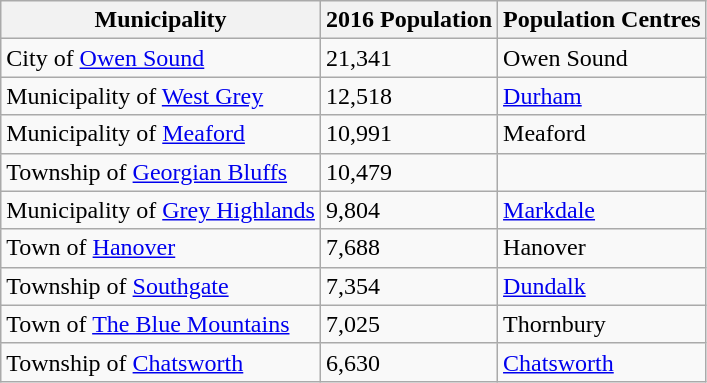<table class="wikitable" style="text-align:left;">
<tr>
<th>Municipality</th>
<th>2016 Population</th>
<th>Population Centres</th>
</tr>
<tr>
<td>City of <a href='#'>Owen Sound</a></td>
<td>21,341</td>
<td>Owen Sound</td>
</tr>
<tr>
<td>Municipality of <a href='#'>West Grey</a></td>
<td>12,518</td>
<td><a href='#'>Durham</a></td>
</tr>
<tr>
<td>Municipality of <a href='#'>Meaford</a></td>
<td>10,991</td>
<td>Meaford</td>
</tr>
<tr>
<td>Township of <a href='#'>Georgian Bluffs</a></td>
<td>10,479</td>
<td></td>
</tr>
<tr>
<td>Municipality of <a href='#'>Grey Highlands</a></td>
<td>9,804</td>
<td><a href='#'>Markdale</a></td>
</tr>
<tr>
<td>Town of <a href='#'>Hanover</a></td>
<td>7,688</td>
<td>Hanover</td>
</tr>
<tr>
<td>Township of <a href='#'>Southgate</a></td>
<td>7,354</td>
<td><a href='#'>Dundalk</a></td>
</tr>
<tr>
<td>Town of <a href='#'>The Blue Mountains</a></td>
<td>7,025</td>
<td>Thornbury</td>
</tr>
<tr>
<td>Township of <a href='#'>Chatsworth</a></td>
<td>6,630</td>
<td><a href='#'>Chatsworth</a></td>
</tr>
</table>
